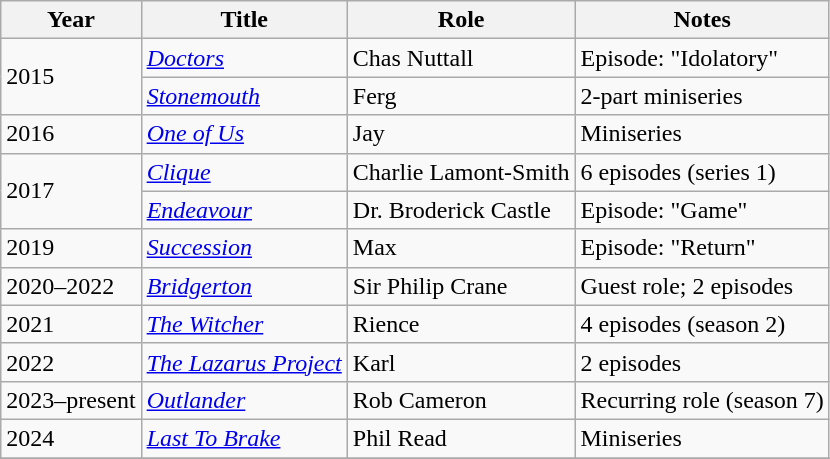<table class="wikitable">
<tr>
<th>Year</th>
<th>Title</th>
<th>Role</th>
<th>Notes</th>
</tr>
<tr>
<td rowspan="2">2015</td>
<td><em><a href='#'>Doctors</a></em></td>
<td>Chas Nuttall</td>
<td>Episode: "Idolatory"</td>
</tr>
<tr>
<td><em><a href='#'>Stonemouth</a></em></td>
<td>Ferg</td>
<td>2-part miniseries</td>
</tr>
<tr>
<td>2016</td>
<td><em><a href='#'>One of Us</a></em></td>
<td>Jay</td>
<td>Miniseries</td>
</tr>
<tr>
<td rowspan="2">2017</td>
<td><em><a href='#'>Clique</a></em></td>
<td>Charlie Lamont-Smith</td>
<td>6 episodes (series 1)</td>
</tr>
<tr>
<td><em><a href='#'>Endeavour</a></em></td>
<td>Dr. Broderick Castle</td>
<td>Episode: "Game"</td>
</tr>
<tr>
<td>2019</td>
<td><em><a href='#'>Succession</a></em></td>
<td>Max</td>
<td>Episode: "Return"</td>
</tr>
<tr>
<td>2020–2022</td>
<td><em><a href='#'>Bridgerton</a></em></td>
<td>Sir Philip Crane</td>
<td>Guest role; 2 episodes</td>
</tr>
<tr>
<td>2021</td>
<td><em><a href='#'>The Witcher</a></em></td>
<td>Rience</td>
<td>4 episodes (season 2)</td>
</tr>
<tr>
<td>2022</td>
<td><em><a href='#'>The Lazarus Project</a></em></td>
<td>Karl</td>
<td>2 episodes</td>
</tr>
<tr>
<td>2023–present</td>
<td><em><a href='#'>Outlander</a></em></td>
<td>Rob Cameron</td>
<td>Recurring role (season 7)</td>
</tr>
<tr>
<td>2024</td>
<td><em><a href='#'>Last To Brake</a></em></td>
<td>Phil Read</td>
<td>Miniseries</td>
</tr>
<tr>
</tr>
</table>
